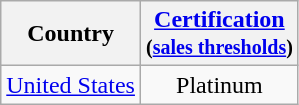<table class="wikitable">
<tr>
<th>Country</th>
<th><a href='#'>Certification</a><br><small>(<a href='#'>sales thresholds</a>)</small></th>
</tr>
<tr>
<td><a href='#'>United States</a></td>
<td style="text-align:center;">Platinum</td>
</tr>
</table>
